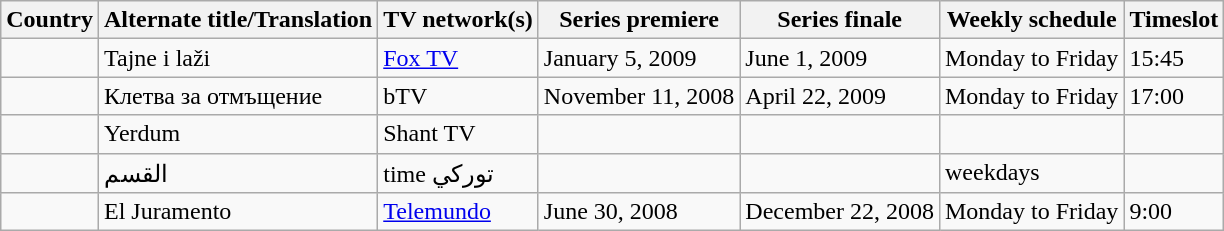<table class="wikitable">
<tr>
<th>Country</th>
<th>Alternate title/Translation</th>
<th>TV network(s)</th>
<th>Series premiere</th>
<th>Series finale</th>
<th>Weekly schedule</th>
<th>Timeslot</th>
</tr>
<tr>
<td></td>
<td>Tajne i laži</td>
<td><a href='#'>Fox TV</a></td>
<td>January 5, 2009</td>
<td>June 1, 2009</td>
<td>Monday to Friday</td>
<td>15:45</td>
</tr>
<tr>
<td></td>
<td>Клетва за отмъщение</td>
<td>bTV</td>
<td>November 11, 2008</td>
<td>April 22, 2009</td>
<td>Monday to Friday</td>
<td>17:00</td>
</tr>
<tr>
<td></td>
<td>Yerdum</td>
<td>Shant TV</td>
<td></td>
<td></td>
<td></td>
<td></td>
</tr>
<tr>
<td></td>
<td>القسم</td>
<td>time توركي</td>
<td></td>
<td></td>
<td>weekdays</td>
<td></td>
</tr>
<tr>
<td></td>
<td>El Juramento</td>
<td><a href='#'>Telemundo</a></td>
<td>June 30, 2008</td>
<td>December 22, 2008</td>
<td>Monday to Friday</td>
<td>9:00</td>
</tr>
</table>
